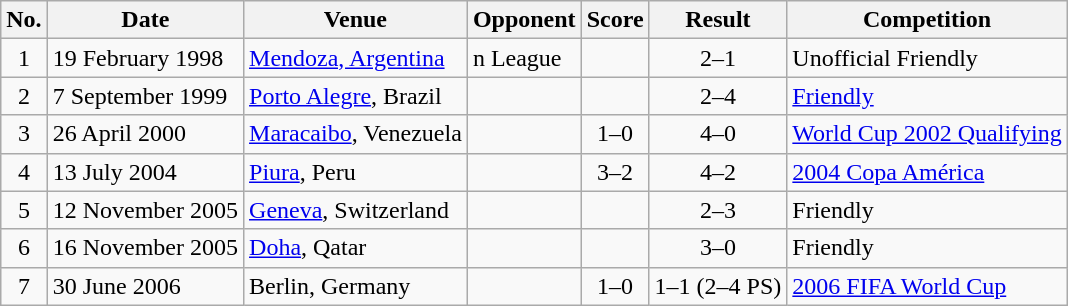<table class="wikitable sortable">
<tr>
<th scope="col">No.</th>
<th scope="col">Date</th>
<th scope="col">Venue</th>
<th scope="col">Opponent</th>
<th scope="col">Score</th>
<th scope="col">Result</th>
<th scope="col">Competition</th>
</tr>
<tr>
<td align="center">1</td>
<td>19 February 1998</td>
<td><a href='#'>Mendoza, Argentina</a></td>
<td>n League</td>
<td></td>
<td align="center">2–1</td>
<td>Unofficial Friendly</td>
</tr>
<tr>
<td align="center">2</td>
<td>7 September 1999</td>
<td><a href='#'>Porto Alegre</a>, Brazil</td>
<td></td>
<td></td>
<td align="center">2–4</td>
<td><a href='#'>Friendly</a></td>
</tr>
<tr>
<td align="center">3</td>
<td>26 April 2000</td>
<td><a href='#'>Maracaibo</a>, Venezuela</td>
<td></td>
<td align="center">1–0</td>
<td align="center">4–0</td>
<td><a href='#'>World Cup 2002 Qualifying</a></td>
</tr>
<tr>
<td align="center">4</td>
<td>13 July 2004</td>
<td><a href='#'>Piura</a>, Peru</td>
<td></td>
<td align="center">3–2</td>
<td align="center">4–2</td>
<td><a href='#'>2004 Copa América</a></td>
</tr>
<tr>
<td align="center">5</td>
<td>12 November 2005</td>
<td><a href='#'>Geneva</a>, Switzerland</td>
<td></td>
<td></td>
<td align="center">2–3</td>
<td>Friendly</td>
</tr>
<tr>
<td align="center">6</td>
<td>16 November 2005</td>
<td><a href='#'>Doha</a>, Qatar</td>
<td></td>
<td></td>
<td align="center">3–0</td>
<td>Friendly</td>
</tr>
<tr>
<td align="center">7</td>
<td>30 June 2006</td>
<td>Berlin, Germany</td>
<td></td>
<td align="center">1–0</td>
<td align="center">1–1 (2–4 PS)</td>
<td><a href='#'>2006 FIFA World Cup</a></td>
</tr>
</table>
